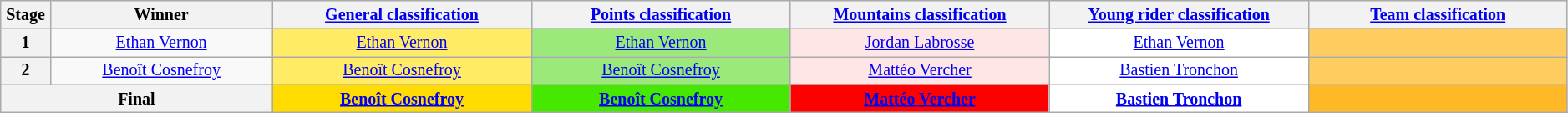<table class="wikitable" width="99%" style="text-align: center; font-size:smaller;">
<tr style="background:#efefef;">
<th style="width:1%;">Stage</th>
<th style="width:12%;">Winner</th>
<th style="width:14%;"><a href='#'>General classification</a><br></th>
<th style="width:14%;"><a href='#'>Points classification</a><br></th>
<th style="width:14%;"><a href='#'>Mountains classification</a><br></th>
<th style="width:14%;"><a href='#'>Young rider classification</a><br></th>
<th style="width:14%;"><a href='#'>Team classification</a></th>
</tr>
<tr>
<th>1</th>
<td><a href='#'>Ethan Vernon</a></td>
<td style="background:#FFEB64;"><a href='#'>Ethan Vernon</a></td>
<td style="background:#9CE97B;"><a href='#'>Ethan Vernon</a></td>
<td style="background:#FFE6E6;"><a href='#'>Jordan Labrosse</a></td>
<td style="background:white;"><a href='#'>Ethan Vernon</a></td>
<td style="background:#FFCD5F;"></td>
</tr>
<tr>
<th>2</th>
<td><a href='#'>Benoît Cosnefroy</a></td>
<td style="background:#FFEB64;"><a href='#'>Benoît Cosnefroy</a></td>
<td style="background:#9CE97B;"><a href='#'>Benoît Cosnefroy</a></td>
<td style="background:#FFE6E6;"><a href='#'>Mattéo Vercher</a></td>
<td style="background:white;"><a href='#'>Bastien Tronchon</a></td>
<td style="background:#FFCD5F;"></td>
</tr>
<tr>
<th colspan="2">Final</th>
<th style="background:#FFDB00;"><a href='#'>Benoît Cosnefroy</a></th>
<th style="background:#46E800;"><a href='#'>Benoît Cosnefroy</a></th>
<th style="background:#f00;"><a href='#'>Mattéo Vercher</a></th>
<th style="background:white;"><a href='#'>Bastien Tronchon</a></th>
<th style="background:#FFB927;"></th>
</tr>
</table>
